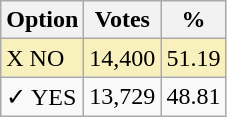<table class="wikitable">
<tr>
<th>Option</th>
<th>Votes</th>
<th>%</th>
</tr>
<tr>
<td style=background:#f8f1bd>X NO</td>
<td style=background:#f8f1bd>14,400</td>
<td style=background:#f8f1bd>51.19</td>
</tr>
<tr>
<td>✓ YES</td>
<td>13,729</td>
<td>48.81</td>
</tr>
</table>
